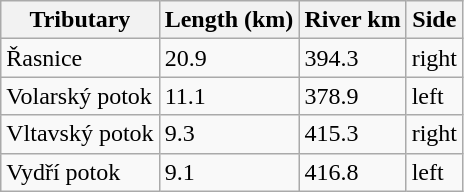<table class="wikitable">
<tr>
<th>Tributary</th>
<th>Length (km)</th>
<th>River km</th>
<th>Side</th>
</tr>
<tr>
<td>Řasnice</td>
<td>20.9</td>
<td>394.3</td>
<td>right</td>
</tr>
<tr>
<td>Volarský potok</td>
<td>11.1</td>
<td>378.9</td>
<td>left</td>
</tr>
<tr>
<td>Vltavský potok</td>
<td>9.3</td>
<td>415.3</td>
<td>right</td>
</tr>
<tr>
<td>Vydří potok</td>
<td>9.1</td>
<td>416.8</td>
<td>left</td>
</tr>
</table>
